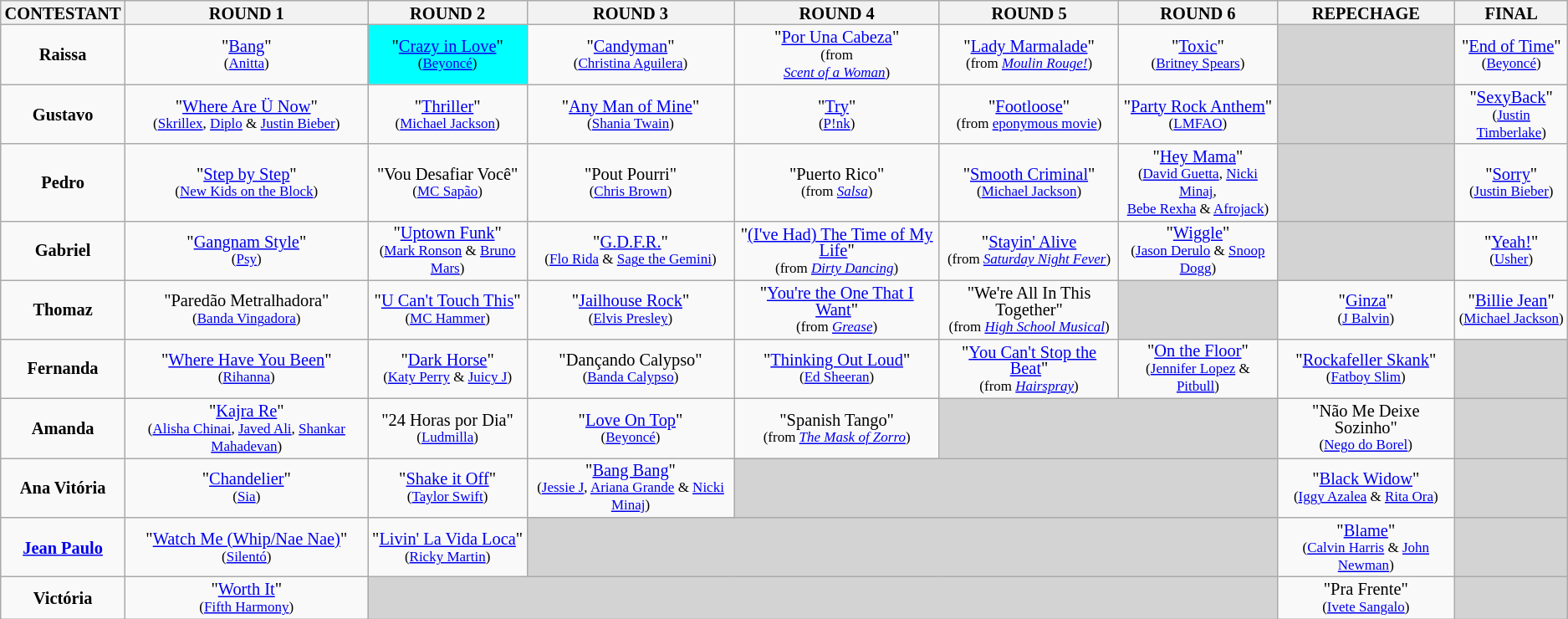<table class="wikitable" style="text-align:center; font-size:85%; line-height:13px;">
<tr>
<th>CONTESTANT</th>
<th>ROUND 1</th>
<th>ROUND 2</th>
<th>ROUND 3</th>
<th>ROUND 4</th>
<th>ROUND 5</th>
<th>ROUND 6</th>
<th>REPECHAGE</th>
<th>FINAL</th>
</tr>
<tr>
<td><strong>Raissa</strong> </td>
<td>"<a href='#'>Bang</a>" <br> <small>(<a href='#'>Anitta</a>)</small></td>
<td bgcolor=aqua>"<a href='#'>Crazy in Love</a>" <br> <small>(<a href='#'>Beyoncé</a>)</small></td>
<td>"<a href='#'>Candyman</a>" <br> <small>(<a href='#'>Christina Aguilera</a>)</small></td>
<td>"<a href='#'>Por Una Cabeza</a>" <br> <small>(from <br><em><a href='#'>Scent of a Woman</a></em>)</small></td>
<td>"<a href='#'>Lady Marmalade</a>" <br> <small>(from <em><a href='#'>Moulin Rouge!</a></em>)</small></td>
<td>"<a href='#'>Toxic</a>" <br> <small>(<a href='#'>Britney Spears</a>)</small></td>
<td bgcolor="lightgray"></td>
<td>"<a href='#'>End of Time</a>" <br> <small> (<a href='#'>Beyoncé</a>) </small></td>
</tr>
<tr>
<td><strong>Gustavo</strong></td>
<td>"<a href='#'>Where Are Ü Now</a>" <br> <small>(<a href='#'>Skrillex</a>, <a href='#'>Diplo</a> & <a href='#'>Justin Bieber</a>)</small></td>
<td>"<a href='#'>Thriller</a>" <br> <small>(<a href='#'>Michael Jackson</a>)</small></td>
<td>"<a href='#'>Any Man of Mine</a>" <br> <small>(<a href='#'>Shania Twain</a>)</small></td>
<td>"<a href='#'>Try</a>" <br> <small>(<a href='#'>P!nk</a>)</small></td>
<td>"<a href='#'>Footloose</a>" <br> <small>(from <a href='#'>eponymous movie</a>)</small></td>
<td>"<a href='#'>Party Rock Anthem</a>"<br><small>(<a href='#'>LMFAO</a>)</small></td>
<td bgcolor="lightgray"></td>
<td>"<a href='#'>SexyBack</a>" <br> <small> (<a href='#'>Justin Timberlake</a>) </small></td>
</tr>
<tr>
<td><strong>Pedro</strong></td>
<td>"<a href='#'>Step by Step</a>" <br> <small>(<a href='#'>New Kids on the Block</a>)</small></td>
<td>"Vou Desafiar Você" <br> <small>(<a href='#'>MC Sapão</a>)</small></td>
<td>"Pout Pourri" <br> <small>(<a href='#'>Chris Brown</a>)</small></td>
<td>"Puerto Rico" <br> <small>(from <em><a href='#'>Salsa</a></em>)</small></td>
<td>"<a href='#'>Smooth Criminal</a>" <br> <small>(<a href='#'>Michael Jackson</a>)</small></td>
<td>"<a href='#'>Hey Mama</a>"<br> <small>(<a href='#'>David Guetta</a>, <a href='#'>Nicki Minaj</a>,<br><a href='#'>Bebe Rexha</a> & <a href='#'>Afrojack</a>)</small></td>
<td bgcolor="lightgray"></td>
<td>"<a href='#'>Sorry</a>" <br> <small> (<a href='#'>Justin Bieber</a>) </small></td>
</tr>
<tr>
<td><strong>Gabriel</strong></td>
<td>"<a href='#'>Gangnam Style</a>" <br> <small>(<a href='#'>Psy</a>)</small></td>
<td>"<a href='#'>Uptown Funk</a>" <br> <small>(<a href='#'>Mark Ronson</a> & <a href='#'>Bruno Mars</a>)</small></td>
<td>"<a href='#'>G.D.F.R.</a>" <br> <small>(<a href='#'>Flo Rida</a> & <a href='#'>Sage the Gemini</a>)</small></td>
<td>"<a href='#'>(I've Had) The Time of My Life</a>" <br> <small>(from <em><a href='#'>Dirty Dancing</a></em>)</small></td>
<td>"<a href='#'>Stayin' Alive</a> <br> <small>(from <em><a href='#'>Saturday Night Fever</a></em>)</small></td>
<td>"<a href='#'>Wiggle</a>" <br> <small>(<a href='#'>Jason Derulo</a> & <a href='#'>Snoop Dogg</a>)</small></td>
<td bgcolor="lightgray"></td>
<td>"<a href='#'>Yeah!</a>" <br> <small> (<a href='#'>Usher</a>)</small></td>
</tr>
<tr>
<td><strong>Thomaz</strong> </td>
<td>"Paredão Metralhadora" <br> <small>(<a href='#'>Banda Vingadora</a>)</small></td>
<td>"<a href='#'>U Can't Touch This</a>" <br> <small>(<a href='#'>MC Hammer</a>)</small></td>
<td>"<a href='#'>Jailhouse Rock</a>" <br> <small>(<a href='#'>Elvis Presley</a>)</small></td>
<td>"<a href='#'>You're the One That I Want</a>" <br> <small>(from <em><a href='#'>Grease</a></em>)</small></td>
<td>"We're All In This Together" <br> <small>(from <em><a href='#'>High School Musical</a></em>)</small></td>
<td colspan=1  bgcolor="lightgray"></td>
<td>"<a href='#'>Ginza</a>" <br> <small>(<a href='#'>J Balvin</a>)</small></td>
<td>"<a href='#'>Billie Jean</a>" <br> <small> (<a href='#'>Michael Jackson</a>) </small></td>
</tr>
<tr>
<td><strong>Fernanda</strong></td>
<td>"<a href='#'>Where Have You Been</a>" <br> <small>(<a href='#'>Rihanna</a>)</small></td>
<td>"<a href='#'>Dark Horse</a>" <br> <small>(<a href='#'>Katy Perry</a> & <a href='#'>Juicy J</a>)</small></td>
<td>"Dançando Calypso" <br> <small>(<a href='#'>Banda Calypso</a>)</small></td>
<td>"<a href='#'>Thinking Out Loud</a>" <br> <small>(<a href='#'>Ed Sheeran</a>)</small></td>
<td>"<a href='#'>You Can't Stop the Beat</a>" <br> <small>(from <em><a href='#'>Hairspray</a></em>)</small></td>
<td>"<a href='#'>On the Floor</a>" <br> <small> (<a href='#'>Jennifer Lopez</a> & <a href='#'>Pitbull</a>)</small></td>
<td>"<a href='#'>Rockafeller Skank</a>" <br> <small>(<a href='#'>Fatboy Slim</a>)</small></td>
<td bgcolor="lightgray"></td>
</tr>
<tr>
<td><strong>Amanda</strong></td>
<td>"<a href='#'>Kajra Re</a>" <br> <small>(<a href='#'>Alisha Chinai</a>, <a href='#'>Javed Ali</a>, <a href='#'>Shankar Mahadevan</a>)</small></td>
<td>"24 Horas por Dia" <br> <small>(<a href='#'>Ludmilla</a>)</small></td>
<td>"<a href='#'>Love On Top</a>" <br> <small>(<a href='#'>Beyoncé</a>)</small></td>
<td>"Spanish Tango" <br> <small>(from <em><a href='#'>The Mask of Zorro</a></em>)</small></td>
<td colspan=2 bgcolor="lightgray"></td>
<td>"Não Me Deixe Sozinho"<br> <small>(<a href='#'>Nego do Borel</a>)</small></td>
<td bgcolor="lightgray"></td>
</tr>
<tr>
<td><strong>Ana Vitória</strong> </td>
<td>"<a href='#'>Chandelier</a>" <br> <small>(<a href='#'>Sia</a>)</small></td>
<td>"<a href='#'>Shake it Off</a>" <br> <small>(<a href='#'>Taylor Swift</a>)</small></td>
<td>"<a href='#'>Bang Bang</a>" <br> <small>(<a href='#'>Jessie J</a>, <a href='#'>Ariana Grande</a> & <a href='#'>Nicki Minaj</a>)</small></td>
<td colspan=3 bgcolor="lightgray"></td>
<td>"<a href='#'>Black Widow</a>" <br> <small>(<a href='#'>Iggy Azalea</a> & <a href='#'>Rita Ora</a>)</small></td>
<td bgcolor="lightgray"></td>
</tr>
<tr>
<td><strong><a href='#'>Jean Paulo</a></strong> </td>
<td>"<a href='#'>Watch Me (Whip/Nae Nae)</a>" <br> <small>(<a href='#'>Silentó</a>)</small></td>
<td>"<a href='#'>Livin' La Vida Loca</a>" <br> <small>(<a href='#'>Ricky Martin</a>)</small></td>
<td colspan=4 bgcolor="lightgray"></td>
<td>"<a href='#'>Blame</a>" <br> <small>(<a href='#'>Calvin Harris</a> & <a href='#'>John Newman</a>)</small></td>
<td bgcolor="lightgray"></td>
</tr>
<tr>
<td><strong>Victória</strong></td>
<td>"<a href='#'>Worth It</a>" <br> <small>(<a href='#'>Fifth Harmony</a>)</small></td>
<td colspan=5 bgcolor="lightgray"></td>
<td>"Pra Frente" <br> <small>(<a href='#'>Ivete Sangalo</a>)</small></td>
<td bgcolor="lightgray"></td>
</tr>
</table>
